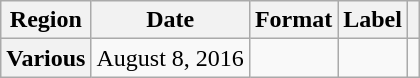<table class="wikitable plainrowheaders">
<tr>
<th scope="col">Region</th>
<th scope="col">Date</th>
<th scope="col">Format</th>
<th scope="col">Label</th>
<th scope="col"></th>
</tr>
<tr>
<th scope="row">Various</th>
<td>August 8, 2016</td>
<td></td>
<td scope="row"></td>
<td align="center"></td>
</tr>
</table>
